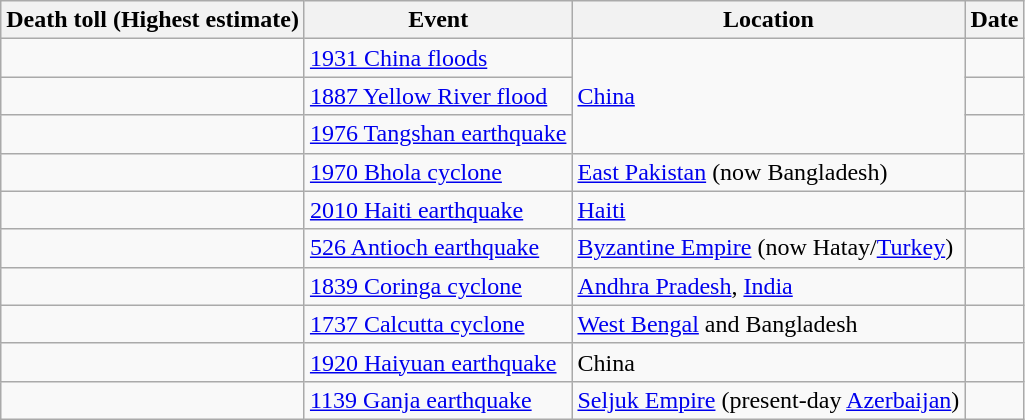<table class="sortable wikitable static-row-numbers" style="font-size:100%">
<tr>
<th>Death toll (Highest estimate)</th>
<th>Event</th>
<th>Location</th>
<th>Date</th>
</tr>
<tr>
<td></td>
<td><a href='#'>1931 China floods</a></td>
<td rowspan="3"><a href='#'>China</a></td>
<td></td>
</tr>
<tr>
<td></td>
<td><a href='#'>1887 Yellow River flood</a></td>
<td></td>
</tr>
<tr>
<td></td>
<td><a href='#'>1976 Tangshan earthquake</a></td>
<td></td>
</tr>
<tr>
<td></td>
<td><a href='#'>1970 Bhola cyclone</a></td>
<td><a href='#'>East Pakistan</a> (now Bangladesh)</td>
<td></td>
</tr>
<tr>
<td></td>
<td><a href='#'>2010 Haiti earthquake</a></td>
<td><a href='#'>Haiti</a></td>
<td></td>
</tr>
<tr>
<td></td>
<td><a href='#'>526 Antioch earthquake</a></td>
<td><a href='#'>Byzantine Empire</a> (now Hatay/<a href='#'>Turkey</a>)</td>
<td></td>
</tr>
<tr>
<td></td>
<td><a href='#'>1839 Coringa cyclone</a></td>
<td><a href='#'>Andhra Pradesh</a>, <a href='#'>India</a></td>
<td></td>
</tr>
<tr>
<td></td>
<td><a href='#'>1737 Calcutta cyclone</a></td>
<td><a href='#'>West Bengal</a> and Bangladesh</td>
<td></td>
</tr>
<tr>
<td></td>
<td><a href='#'>1920 Haiyuan earthquake</a></td>
<td>China</td>
<td></td>
</tr>
<tr>
<td></td>
<td><a href='#'>1139 Ganja earthquake</a></td>
<td><a href='#'>Seljuk Empire</a> (present-day <a href='#'>Azerbaijan</a>)</td>
<td></td>
</tr>
</table>
